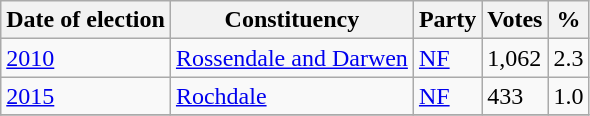<table class="wikitable">
<tr>
<th>Date of election</th>
<th>Constituency</th>
<th>Party</th>
<th>Votes</th>
<th>%</th>
</tr>
<tr>
<td><a href='#'>2010</a></td>
<td><a href='#'>Rossendale and Darwen</a></td>
<td><a href='#'>NF</a></td>
<td>1,062</td>
<td>2.3</td>
</tr>
<tr>
<td><a href='#'>2015</a></td>
<td><a href='#'>Rochdale</a></td>
<td><a href='#'>NF</a></td>
<td>433</td>
<td>1.0</td>
</tr>
<tr>
</tr>
</table>
